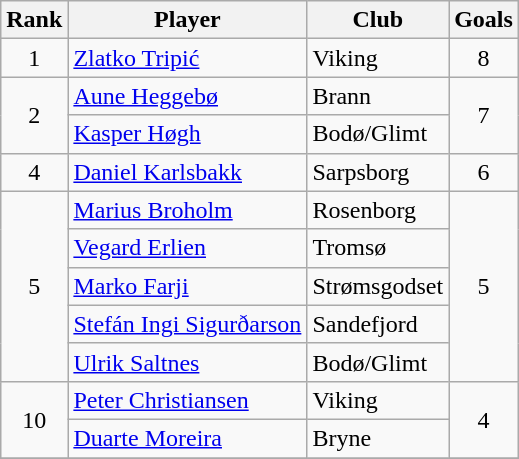<table class="wikitable" style="text-align:center">
<tr>
<th>Rank</th>
<th>Player</th>
<th>Club</th>
<th>Goals</th>
</tr>
<tr>
<td>1</td>
<td align=left> <a href='#'>Zlatko Tripić</a></td>
<td align=left>Viking</td>
<td>8</td>
</tr>
<tr>
<td rowspan=2>2</td>
<td align=left> <a href='#'>Aune Heggebø</a></td>
<td align=left>Brann</td>
<td rowspan=2>7</td>
</tr>
<tr>
<td align=left> <a href='#'>Kasper Høgh</a></td>
<td align=left>Bodø/Glimt</td>
</tr>
<tr>
<td rowspan=1>4</td>
<td align=left> <a href='#'>Daniel Karlsbakk</a></td>
<td align=left>Sarpsborg</td>
<td rowspan=1>6</td>
</tr>
<tr>
<td rowspan=5>5</td>
<td align=left> <a href='#'>Marius Broholm</a></td>
<td align=left>Rosenborg</td>
<td rowspan=5>5</td>
</tr>
<tr>
<td align=left> <a href='#'>Vegard Erlien</a></td>
<td align=left>Tromsø</td>
</tr>
<tr>
<td align=left> <a href='#'>Marko Farji</a></td>
<td align=left>Strømsgodset</td>
</tr>
<tr>
<td align=left> <a href='#'>Stefán Ingi Sigurðarson</a></td>
<td align=left>Sandefjord</td>
</tr>
<tr>
<td align=left> <a href='#'>Ulrik Saltnes</a></td>
<td align=left>Bodø/Glimt</td>
</tr>
<tr>
<td rowspan=2>10</td>
<td align=left> <a href='#'>Peter Christiansen</a></td>
<td align=left>Viking</td>
<td rowspan=2>4</td>
</tr>
<tr>
<td align=left> <a href='#'>Duarte Moreira</a></td>
<td align=left>Bryne</td>
</tr>
<tr>
</tr>
</table>
